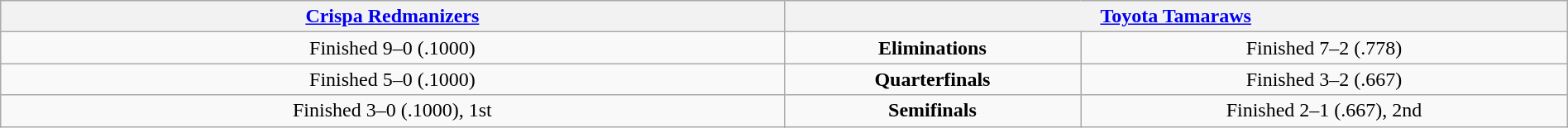<table class=wikitable width=100%>
<tr align=center>
<th colspan=2 width=45%><a href='#'>Crispa Redmanizers</a></th>
<th colspan=2 width=45%><a href='#'>Toyota Tamaraws</a></th>
</tr>
<tr align=center>
<td>Finished 9–0 (.1000)</td>
<td colspan=2><strong>Eliminations</strong></td>
<td>Finished 7–2 (.778)</td>
</tr>
<tr align=center>
<td>Finished 5–0 (.1000)</td>
<td colspan=2><strong>Quarterfinals</strong></td>
<td>Finished 3–2 (.667)</td>
</tr>
<tr align=center>
<td>Finished 3–0 (.1000), 1st</td>
<td colspan=2><strong>Semifinals</strong></td>
<td>Finished 2–1 (.667), 2nd</td>
</tr>
</table>
